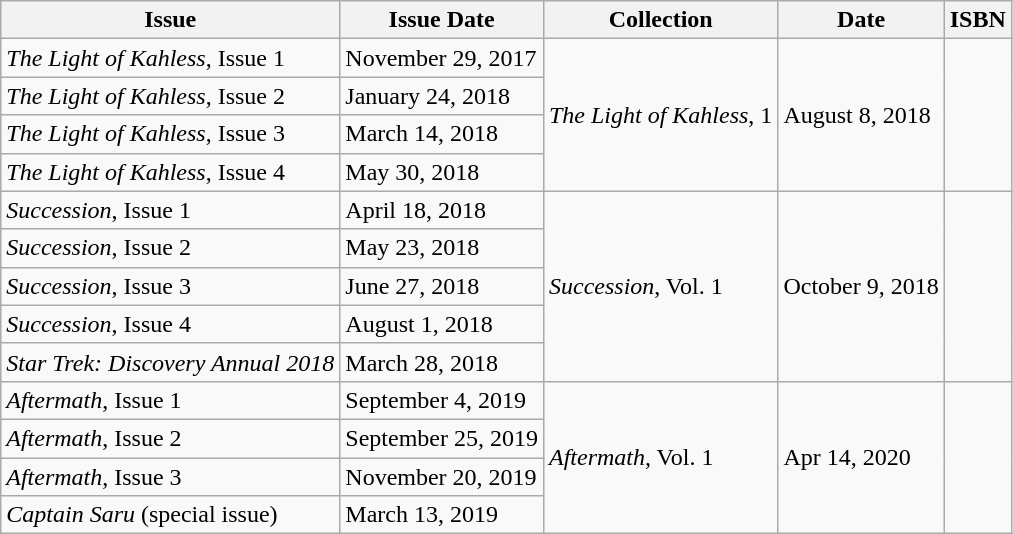<table class="wikitable">
<tr>
<th>Issue</th>
<th>Issue Date</th>
<th>Collection</th>
<th>Date</th>
<th>ISBN</th>
</tr>
<tr>
<td><em>The Light of Kahless</em>, Issue 1</td>
<td>November 29, 2017</td>
<td rowspan="4"><em>The Light of Kahless</em>,  1</td>
<td rowspan="4">August 8, 2018</td>
<td rowspan="4"></td>
</tr>
<tr>
<td><em>The Light of Kahless</em>, Issue 2</td>
<td>January 24, 2018</td>
</tr>
<tr>
<td><em>The Light of Kahless</em>, Issue 3</td>
<td>March 14, 2018</td>
</tr>
<tr>
<td><em>The Light of Kahless</em>, Issue 4</td>
<td>May 30, 2018</td>
</tr>
<tr>
<td><em>Succession</em>, Issue 1</td>
<td>April 18, 2018</td>
<td rowspan="5"><em>Succession</em>, Vol. 1</td>
<td rowspan="5">October 9, 2018</td>
<td rowspan="5"></td>
</tr>
<tr>
<td><em>Succession</em>, Issue 2</td>
<td>May 23, 2018</td>
</tr>
<tr>
<td><em>Succession</em>, Issue 3</td>
<td>June 27, 2018</td>
</tr>
<tr>
<td><em>Succession</em>, Issue 4</td>
<td>August 1, 2018</td>
</tr>
<tr>
<td><em>Star Trek: Discovery Annual 2018</em></td>
<td>March 28, 2018</td>
</tr>
<tr>
<td><em>Aftermath</em>, Issue 1</td>
<td>September 4, 2019</td>
<td rowspan="4"><em>Aftermath</em>, Vol. 1</td>
<td rowspan="4">Apr 14, 2020</td>
<td rowspan="4"></td>
</tr>
<tr>
<td><em>Aftermath</em>, Issue 2</td>
<td>September 25, 2019</td>
</tr>
<tr>
<td><em>Aftermath</em>, Issue 3</td>
<td>November 20, 2019</td>
</tr>
<tr>
<td><em>Captain Saru</em> (special issue)</td>
<td>March 13, 2019</td>
</tr>
</table>
